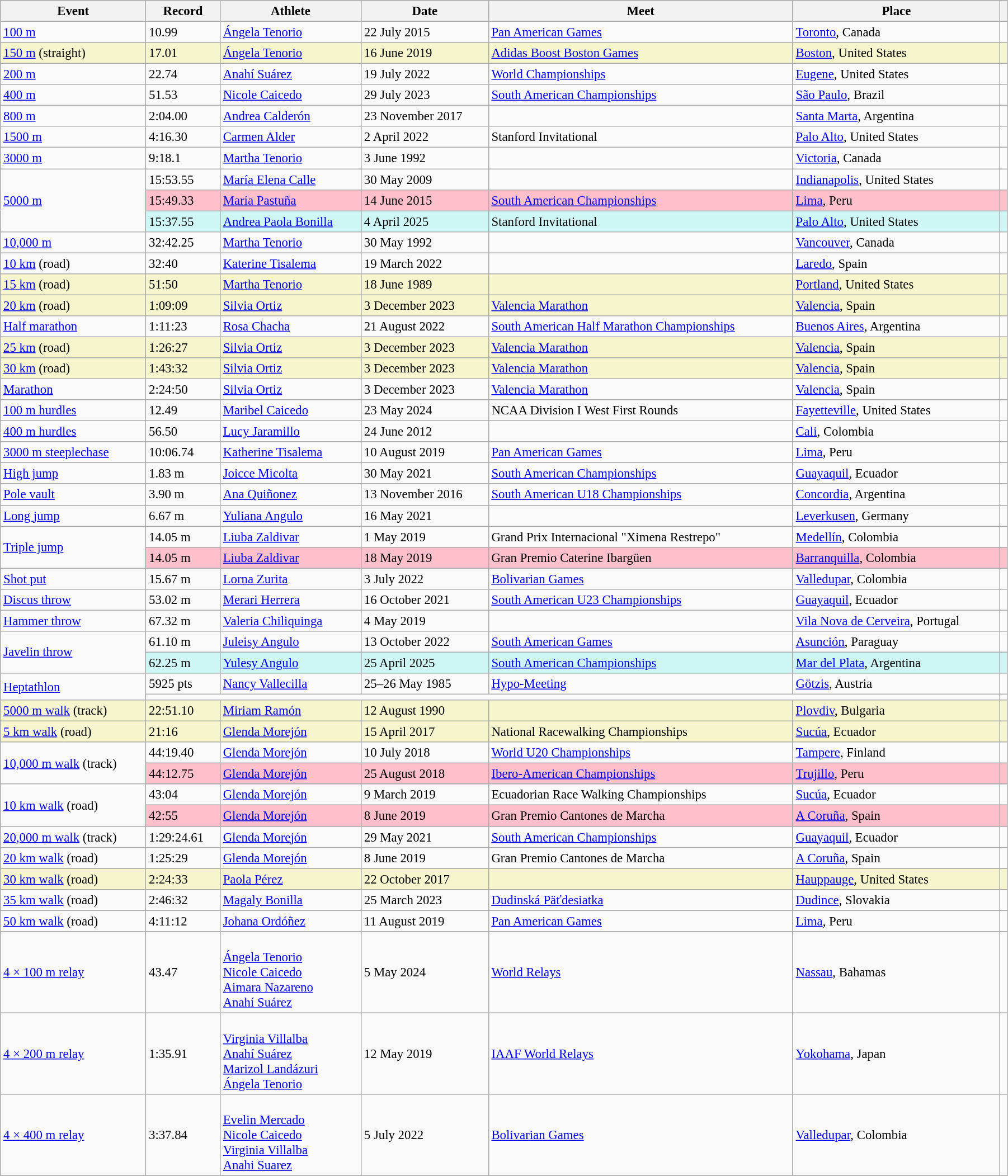<table class="wikitable" style="font-size:95%; width: 95%;">
<tr>
<th>Event</th>
<th>Record</th>
<th>Athlete</th>
<th>Date</th>
<th>Meet</th>
<th>Place</th>
<th></th>
</tr>
<tr>
<td><a href='#'>100 m</a></td>
<td>10.99 </td>
<td><a href='#'>Ángela Tenorio</a></td>
<td>22 July 2015</td>
<td><a href='#'>Pan American Games</a></td>
<td><a href='#'>Toronto</a>, Canada</td>
<td></td>
</tr>
<tr style="background:#f6F5CE;">
<td><a href='#'>150 m</a> (straight)</td>
<td>17.01 </td>
<td><a href='#'>Ángela Tenorio</a></td>
<td>16 June 2019</td>
<td><a href='#'>Adidas Boost Boston Games</a></td>
<td><a href='#'>Boston</a>, United States</td>
<td></td>
</tr>
<tr>
<td><a href='#'>200 m</a></td>
<td>22.74 </td>
<td><a href='#'>Anahí Suárez</a></td>
<td>19 July 2022</td>
<td><a href='#'>World Championships</a></td>
<td><a href='#'>Eugene</a>, United States</td>
<td></td>
</tr>
<tr>
<td><a href='#'>400 m</a></td>
<td>51.53</td>
<td><a href='#'>Nicole Caicedo</a></td>
<td>29 July 2023</td>
<td><a href='#'>South American Championships</a></td>
<td><a href='#'>São Paulo</a>, Brazil</td>
<td></td>
</tr>
<tr>
<td><a href='#'>800 m</a></td>
<td>2:04.00</td>
<td><a href='#'>Andrea Calderón</a></td>
<td>23 November 2017</td>
<td></td>
<td><a href='#'>Santa Marta</a>, Argentina</td>
<td></td>
</tr>
<tr>
<td><a href='#'>1500 m</a></td>
<td>4:16.30</td>
<td><a href='#'>Carmen Alder</a></td>
<td>2 April 2022</td>
<td>Stanford Invitational</td>
<td><a href='#'>Palo Alto</a>, United States</td>
<td></td>
</tr>
<tr>
<td><a href='#'>3000 m</a></td>
<td>9:18.1 </td>
<td><a href='#'>Martha Tenorio</a></td>
<td>3 June 1992</td>
<td></td>
<td><a href='#'>Victoria</a>, Canada</td>
<td></td>
</tr>
<tr>
<td rowspan=3><a href='#'>5000 m</a></td>
<td>15:53.55</td>
<td><a href='#'>María Elena Calle</a></td>
<td>30 May 2009</td>
<td></td>
<td><a href='#'>Indianapolis</a>, United States</td>
<td></td>
</tr>
<tr style="background:pink">
<td>15:49.33</td>
<td><a href='#'>María Pastuña</a></td>
<td>14 June 2015</td>
<td><a href='#'>South American Championships</a></td>
<td><a href='#'>Lima</a>, Peru</td>
<td></td>
</tr>
<tr bgcolor=#CEF6F5>
<td>15:37.55</td>
<td><a href='#'>Andrea Paola Bonilla</a></td>
<td>4 April 2025</td>
<td>Stanford Invitational</td>
<td><a href='#'>Palo Alto</a>, United States</td>
<td></td>
</tr>
<tr>
<td><a href='#'>10,000 m</a></td>
<td>32:42.25</td>
<td><a href='#'>Martha Tenorio</a></td>
<td>30 May 1992</td>
<td></td>
<td><a href='#'>Vancouver</a>, Canada</td>
<td></td>
</tr>
<tr>
<td><a href='#'>10 km</a> (road)</td>
<td>32:40</td>
<td><a href='#'>Katerine Tisalema</a></td>
<td>19 March 2022</td>
<td></td>
<td><a href='#'>Laredo</a>, Spain</td>
<td></td>
</tr>
<tr style="background:#f6F5CE;">
<td><a href='#'>15 km</a> (road)</td>
<td>51:50</td>
<td><a href='#'>Martha Tenorio</a></td>
<td>18 June 1989</td>
<td></td>
<td><a href='#'>Portland</a>, United States</td>
<td></td>
</tr>
<tr style="background:#f6F5CE;">
<td><a href='#'>20 km</a> (road)</td>
<td>1:09:09</td>
<td><a href='#'>Silvia Ortiz</a></td>
<td>3 December 2023</td>
<td><a href='#'>Valencia Marathon</a></td>
<td><a href='#'>Valencia</a>, Spain</td>
<td></td>
</tr>
<tr>
<td><a href='#'>Half marathon</a></td>
<td>1:11:23</td>
<td><a href='#'>Rosa Chacha</a></td>
<td>21 August 2022</td>
<td><a href='#'>South American Half Marathon Championships</a></td>
<td><a href='#'>Buenos Aires</a>, Argentina</td>
<td></td>
</tr>
<tr style="background:#f6F5CE;">
<td><a href='#'>25 km</a> (road)</td>
<td>1:26:27</td>
<td><a href='#'>Silvia Ortiz</a></td>
<td>3 December 2023</td>
<td><a href='#'>Valencia Marathon</a></td>
<td><a href='#'>Valencia</a>, Spain</td>
<td></td>
</tr>
<tr style="background:#f6F5CE;">
<td><a href='#'>30 km</a> (road)</td>
<td>1:43:32</td>
<td><a href='#'>Silvia Ortiz</a></td>
<td>3 December 2023</td>
<td><a href='#'>Valencia Marathon</a></td>
<td><a href='#'>Valencia</a>, Spain</td>
<td></td>
</tr>
<tr>
<td><a href='#'>Marathon</a></td>
<td>2:24:50</td>
<td><a href='#'>Silvia Ortiz</a></td>
<td>3 December 2023</td>
<td><a href='#'>Valencia Marathon</a></td>
<td><a href='#'>Valencia</a>, Spain</td>
<td></td>
</tr>
<tr>
<td><a href='#'>100 m hurdles</a></td>
<td>12.49 </td>
<td><a href='#'>Maribel Caicedo</a></td>
<td>23 May 2024</td>
<td>NCAA Division I West First Rounds</td>
<td><a href='#'>Fayetteville</a>, United States</td>
<td></td>
</tr>
<tr>
<td><a href='#'>400 m hurdles</a></td>
<td>56.50</td>
<td><a href='#'>Lucy Jaramillo</a></td>
<td>24 June 2012</td>
<td></td>
<td><a href='#'>Cali</a>, Colombia</td>
<td></td>
</tr>
<tr>
<td><a href='#'>3000 m steeplechase</a></td>
<td>10:06.74</td>
<td><a href='#'>Katherine Tisalema</a></td>
<td>10 August 2019</td>
<td><a href='#'>Pan American Games</a></td>
<td><a href='#'>Lima</a>, Peru</td>
<td></td>
</tr>
<tr>
<td><a href='#'>High jump</a></td>
<td>1.83 m</td>
<td><a href='#'>Joicce Micolta</a></td>
<td>30 May 2021</td>
<td><a href='#'>South American Championships</a></td>
<td><a href='#'>Guayaquil</a>, Ecuador</td>
<td></td>
</tr>
<tr>
<td><a href='#'>Pole vault</a></td>
<td>3.90 m </td>
<td><a href='#'>Ana Quiñonez</a></td>
<td>13 November 2016</td>
<td><a href='#'>South American U18 Championships</a></td>
<td><a href='#'>Concordia</a>, Argentina</td>
<td></td>
</tr>
<tr>
<td><a href='#'>Long jump</a></td>
<td>6.67 m </td>
<td><a href='#'>Yuliana Angulo</a></td>
<td>16 May 2021</td>
<td></td>
<td><a href='#'>Leverkusen</a>, Germany</td>
<td></td>
</tr>
<tr>
<td rowspan=2><a href='#'>Triple jump</a></td>
<td>14.05 m </td>
<td><a href='#'>Liuba Zaldivar</a></td>
<td>1 May 2019</td>
<td>Grand Prix Internacional "Ximena Restrepo"</td>
<td><a href='#'>Medellín</a>, Colombia</td>
<td></td>
</tr>
<tr style="background:pink">
<td>14.05 m </td>
<td><a href='#'>Liuba Zaldivar</a></td>
<td>18 May 2019</td>
<td>Gran Premio Caterine Ibargüen</td>
<td><a href='#'>Barranquilla</a>, Colombia</td>
<td></td>
</tr>
<tr>
<td><a href='#'>Shot put</a></td>
<td>15.67 m</td>
<td><a href='#'>Lorna Zurita</a></td>
<td>3 July 2022</td>
<td><a href='#'>Bolivarian Games</a></td>
<td><a href='#'>Valledupar</a>, Colombia</td>
<td></td>
</tr>
<tr>
<td><a href='#'>Discus throw</a></td>
<td>53.02 m</td>
<td><a href='#'>Merari Herrera</a></td>
<td>16 October 2021</td>
<td><a href='#'>South American U23 Championships</a></td>
<td><a href='#'>Guayaquil</a>, Ecuador</td>
<td></td>
</tr>
<tr>
<td><a href='#'>Hammer throw</a></td>
<td>67.32 m</td>
<td><a href='#'>Valeria Chiliquinga</a></td>
<td>4 May 2019</td>
<td></td>
<td><a href='#'>Vila Nova de Cerveira</a>, Portugal</td>
<td></td>
</tr>
<tr>
<td rowspan=2><a href='#'>Javelin throw</a></td>
<td>61.10 m</td>
<td><a href='#'>Juleisy Angulo</a></td>
<td>13 October 2022</td>
<td><a href='#'>South American Games</a></td>
<td><a href='#'>Asunción</a>, Paraguay</td>
<td></td>
</tr>
<tr bgcolor=#CEF6F5>
<td>62.25 m</td>
<td><a href='#'>Yulesy Angulo</a></td>
<td>25 April 2025</td>
<td><a href='#'>South American Championships</a></td>
<td><a href='#'>Mar del Plata</a>, Argentina</td>
<td></td>
</tr>
<tr>
<td rowspan=2><a href='#'>Heptathlon</a></td>
<td>5925 pts</td>
<td><a href='#'>Nancy Vallecilla</a></td>
<td>25–26 May 1985</td>
<td><a href='#'>Hypo-Meeting</a></td>
<td><a href='#'>Götzis</a>, Austria</td>
<td></td>
</tr>
<tr>
<td colspan=5></td>
<td></td>
</tr>
<tr style="background:#f6F5CE;">
<td><a href='#'>5000 m walk</a> (track)</td>
<td>22:51.10</td>
<td><a href='#'>Miriam Ramón</a></td>
<td>12 August 1990</td>
<td></td>
<td><a href='#'>Plovdiv</a>, Bulgaria</td>
<td></td>
</tr>
<tr style="background:#f6F5CE;">
<td><a href='#'>5 km walk</a> (road)</td>
<td>21:16</td>
<td><a href='#'>Glenda Morejón</a></td>
<td>15 April 2017</td>
<td>National Racewalking Championships</td>
<td><a href='#'>Sucúa</a>, Ecuador</td>
<td></td>
</tr>
<tr>
<td rowspan=2><a href='#'>10,000 m walk</a> (track)</td>
<td>44:19.40</td>
<td><a href='#'>Glenda Morejón</a></td>
<td>10 July 2018</td>
<td><a href='#'>World U20 Championships</a></td>
<td><a href='#'>Tampere</a>, Finland</td>
<td></td>
</tr>
<tr style="background:pink">
<td>44:12.75</td>
<td><a href='#'>Glenda Morejón</a></td>
<td>25 August 2018</td>
<td><a href='#'>Ibero-American Championships</a></td>
<td><a href='#'>Trujillo</a>, Peru</td>
<td></td>
</tr>
<tr>
<td rowspan=2><a href='#'>10 km walk</a> (road)</td>
<td>43:04</td>
<td><a href='#'>Glenda Morejón</a></td>
<td>9 March 2019</td>
<td>Ecuadorian Race Walking Championships</td>
<td><a href='#'>Sucúa</a>, Ecuador</td>
<td></td>
</tr>
<tr style="background:pink">
<td>42:55</td>
<td><a href='#'>Glenda Morejón</a></td>
<td>8 June 2019</td>
<td>Gran Premio Cantones de Marcha</td>
<td><a href='#'>A Coruña</a>, Spain</td>
<td></td>
</tr>
<tr>
<td><a href='#'>20,000 m walk</a> (track)</td>
<td>1:29:24.61</td>
<td><a href='#'>Glenda Morejón</a></td>
<td>29 May 2021</td>
<td><a href='#'>South American Championships</a></td>
<td><a href='#'>Guayaquil</a>, Ecuador</td>
<td></td>
</tr>
<tr>
<td><a href='#'>20 km walk</a> (road)</td>
<td>1:25:29</td>
<td><a href='#'>Glenda Morejón</a></td>
<td>8 June 2019</td>
<td>Gran Premio Cantones de Marcha</td>
<td><a href='#'>A Coruña</a>, Spain</td>
<td></td>
</tr>
<tr style="background:#f6F5CE;">
<td><a href='#'>30 km walk</a> (road)</td>
<td>2:24:33</td>
<td><a href='#'>Paola Pérez</a></td>
<td>22 October 2017</td>
<td></td>
<td><a href='#'>Hauppauge</a>, United States</td>
<td></td>
</tr>
<tr>
<td><a href='#'>35 km walk</a> (road)</td>
<td>2:46:32</td>
<td><a href='#'>Magaly Bonilla</a></td>
<td>25 March 2023</td>
<td><a href='#'>Dudinská Päťdesiatka</a></td>
<td><a href='#'>Dudince</a>, Slovakia</td>
<td></td>
</tr>
<tr>
<td><a href='#'>50 km walk</a> (road)</td>
<td>4:11:12</td>
<td><a href='#'>Johana Ordóñez</a></td>
<td>11 August 2019</td>
<td><a href='#'>Pan American Games</a></td>
<td><a href='#'>Lima</a>, Peru</td>
<td></td>
</tr>
<tr>
<td><a href='#'>4 × 100 m relay</a></td>
<td>43.47</td>
<td><br><a href='#'>Ángela Tenorio</a><br><a href='#'>Nicole Caicedo</a><br><a href='#'>Aimara Nazareno</a><br><a href='#'>Anahí Suárez</a></td>
<td>5 May 2024</td>
<td><a href='#'>World Relays</a></td>
<td><a href='#'>Nassau</a>, Bahamas</td>
<td></td>
</tr>
<tr>
<td><a href='#'>4 × 200 m relay</a></td>
<td>1:35.91</td>
<td><br><a href='#'>Virginia Villalba</a><br><a href='#'>Anahí Suárez</a><br><a href='#'>Marizol Landázuri</a><br><a href='#'>Ángela Tenorio</a></td>
<td>12 May 2019</td>
<td><a href='#'>IAAF World Relays</a></td>
<td><a href='#'>Yokohama</a>, Japan</td>
<td></td>
</tr>
<tr>
<td><a href='#'>4 × 400 m relay</a></td>
<td>3:37.84</td>
<td><br><a href='#'>Evelin Mercado</a><br><a href='#'>Nicole Caicedo</a><br><a href='#'>Virginia Villalba</a><br><a href='#'>Anahi Suarez</a></td>
<td>5 July 2022</td>
<td><a href='#'>Bolivarian Games</a></td>
<td><a href='#'>Valledupar</a>, Colombia</td>
<td></td>
</tr>
</table>
